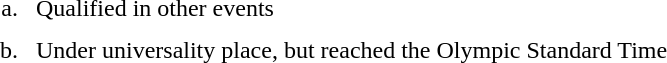<table style="margin-left:13px; line-height:150%">
<tr>
<td align="right" valign="top">a.  </td>
<td> Qualified in other events</td>
</tr>
<tr>
<td align="right" valign="top">b.  </td>
<td> Under universality place, but reached the Olympic Standard Time</td>
</tr>
</table>
